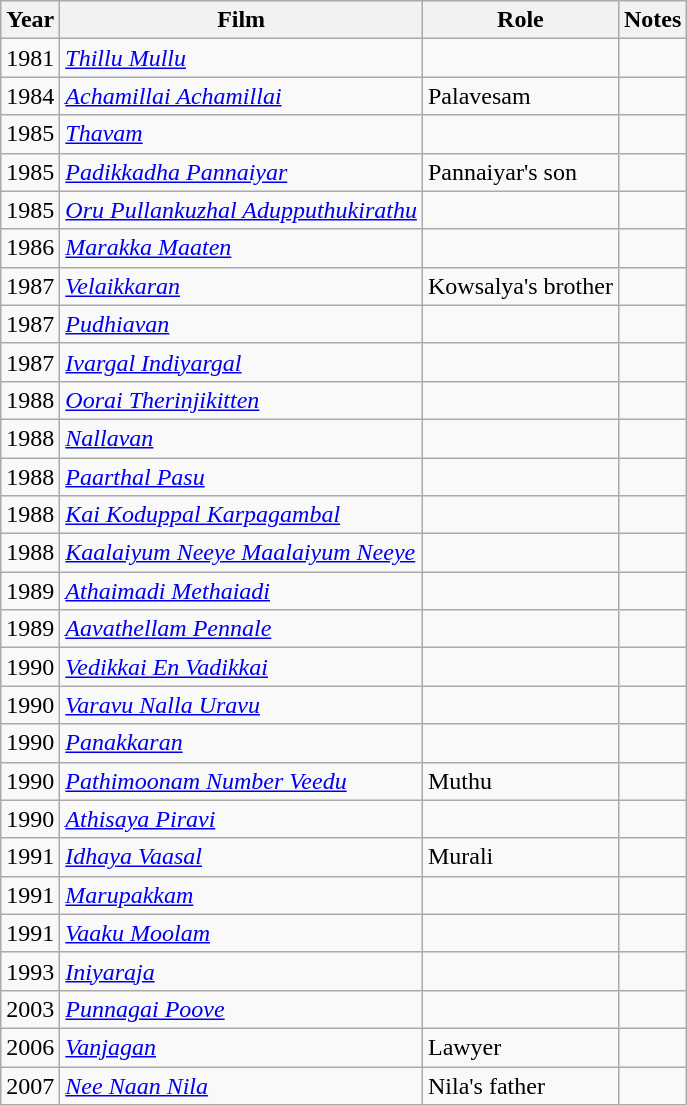<table class="wikitable sortable">
<tr>
<th>Year</th>
<th>Film</th>
<th>Role</th>
<th class=unsortable>Notes</th>
</tr>
<tr>
<td>1981</td>
<td><em><a href='#'>Thillu Mullu</a></em></td>
<td></td>
<td></td>
</tr>
<tr>
<td>1984</td>
<td><em><a href='#'>Achamillai Achamillai</a></em></td>
<td>Palavesam</td>
<td></td>
</tr>
<tr>
<td>1985</td>
<td><em><a href='#'>Thavam</a></em></td>
<td></td>
<td></td>
</tr>
<tr>
<td>1985</td>
<td><em><a href='#'>Padikkadha Pannaiyar</a></em></td>
<td>Pannaiyar's son</td>
<td></td>
</tr>
<tr>
<td>1985</td>
<td><em><a href='#'>Oru Pullankuzhal Adupputhukirathu</a></em></td>
<td></td>
<td></td>
</tr>
<tr>
<td>1986</td>
<td><em><a href='#'>Marakka Maaten</a></em></td>
<td></td>
<td></td>
</tr>
<tr>
<td>1987</td>
<td><em><a href='#'>Velaikkaran</a></em></td>
<td>Kowsalya's brother</td>
<td></td>
</tr>
<tr>
<td>1987</td>
<td><em><a href='#'>Pudhiavan</a></em></td>
<td></td>
<td></td>
</tr>
<tr>
<td>1987</td>
<td><em><a href='#'>Ivargal Indiyargal</a></em></td>
<td></td>
<td></td>
</tr>
<tr>
<td>1988</td>
<td><em><a href='#'>Oorai Therinjikitten</a></em></td>
<td></td>
<td></td>
</tr>
<tr>
<td>1988</td>
<td><em><a href='#'>Nallavan</a></em></td>
<td></td>
<td></td>
</tr>
<tr>
<td>1988</td>
<td><em><a href='#'>Paarthal Pasu</a></em></td>
<td></td>
<td></td>
</tr>
<tr>
<td>1988</td>
<td><em><a href='#'>Kai Koduppal Karpagambal</a></em></td>
<td></td>
<td></td>
</tr>
<tr>
<td>1988</td>
<td><em><a href='#'>Kaalaiyum Neeye Maalaiyum Neeye</a></em></td>
<td></td>
<td></td>
</tr>
<tr>
<td>1989</td>
<td><em><a href='#'>Athaimadi Methaiadi</a></em></td>
<td></td>
<td></td>
</tr>
<tr>
<td>1989</td>
<td><em><a href='#'>Aavathellam Pennale</a></em></td>
<td></td>
<td></td>
</tr>
<tr>
<td>1990</td>
<td><em><a href='#'>Vedikkai En Vadikkai</a></em></td>
<td></td>
<td></td>
</tr>
<tr>
<td>1990</td>
<td><em><a href='#'>Varavu Nalla Uravu</a></em></td>
<td></td>
<td></td>
</tr>
<tr>
<td>1990</td>
<td><em><a href='#'>Panakkaran</a></em></td>
<td></td>
<td></td>
</tr>
<tr>
<td>1990</td>
<td><em><a href='#'>Pathimoonam Number Veedu</a></em></td>
<td>Muthu</td>
<td></td>
</tr>
<tr>
<td>1990</td>
<td><em><a href='#'>Athisaya Piravi</a></em></td>
<td></td>
<td></td>
</tr>
<tr>
<td>1991</td>
<td><em><a href='#'>Idhaya Vaasal</a></em></td>
<td>Murali</td>
<td></td>
</tr>
<tr>
<td>1991</td>
<td><em><a href='#'>Marupakkam</a></em></td>
<td></td>
<td></td>
</tr>
<tr>
<td>1991</td>
<td><em><a href='#'>Vaaku Moolam</a></em></td>
<td></td>
<td></td>
</tr>
<tr>
<td>1993</td>
<td><em><a href='#'>Iniyaraja</a></em></td>
<td></td>
<td></td>
</tr>
<tr>
<td>2003</td>
<td><em><a href='#'>Punnagai Poove</a></em></td>
<td></td>
<td></td>
</tr>
<tr>
<td>2006</td>
<td><em><a href='#'>Vanjagan</a></em></td>
<td>Lawyer</td>
<td></td>
</tr>
<tr>
<td>2007</td>
<td><em><a href='#'>Nee Naan Nila</a></em></td>
<td>Nila's father</td>
<td></td>
</tr>
</table>
